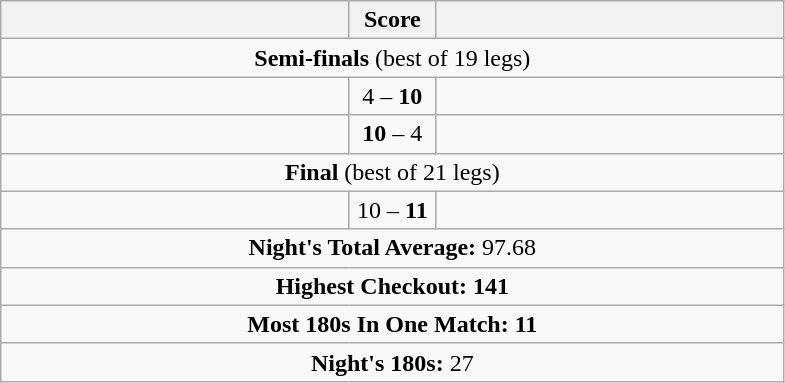<table class=wikitable style="text-align:center">
<tr>
<th width=225></th>
<th width=50>Score</th>
<th width=225></th>
</tr>
<tr align=center>
<td colspan="3"><strong>Semi-finals</strong> (best of 19 legs)</td>
</tr>
<tr align=left>
<td align=right></td>
<td align=center>4 – <strong>10</strong></td>
<td></td>
</tr>
<tr align=left>
<td align=right></td>
<td align=center><strong>10</strong> – 4</td>
<td></td>
</tr>
<tr align=center>
<td colspan="3"><strong>Final</strong> (best of 21 legs)</td>
</tr>
<tr align=left>
<td align=right></td>
<td align=center>10 – <strong>11</strong></td>
<td></td>
</tr>
<tr align=center>
<td colspan="3"><strong>Night's Total Average:</strong> 97.68 </td>
</tr>
<tr align=center>
<td colspan="3"><strong>Highest Checkout:</strong>  <strong>141</strong></td>
</tr>
<tr align=center>
<td colspan="3"><strong>Most 180s In One Match:</strong>  <strong>11</strong></td>
</tr>
<tr align=center>
<td colspan="3"><strong>Night's 180s:</strong> 27</td>
</tr>
</table>
